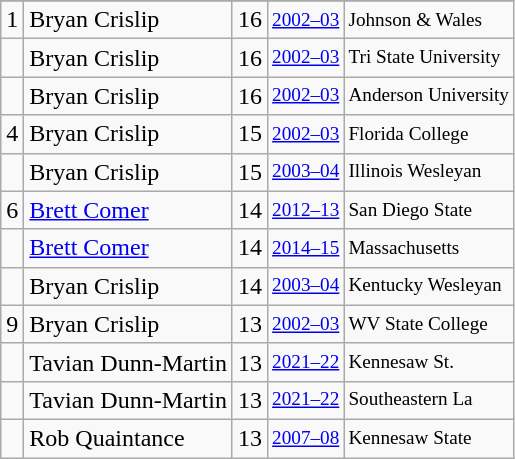<table class="wikitable">
<tr>
</tr>
<tr>
<td>1</td>
<td>Bryan Crislip</td>
<td>16</td>
<td style="font-size:80%;"><a href='#'>2002–03</a></td>
<td style="font-size:80%;">Johnson & Wales</td>
</tr>
<tr>
<td></td>
<td>Bryan Crislip</td>
<td>16</td>
<td style="font-size:80%;"><a href='#'>2002–03</a></td>
<td style="font-size:80%;">Tri State University</td>
</tr>
<tr>
<td></td>
<td>Bryan Crislip</td>
<td>16</td>
<td style="font-size:80%;"><a href='#'>2002–03</a></td>
<td style="font-size:80%;">Anderson University</td>
</tr>
<tr>
<td>4</td>
<td>Bryan Crislip</td>
<td>15</td>
<td style="font-size:80%;"><a href='#'>2002–03</a></td>
<td style="font-size:80%;">Florida College</td>
</tr>
<tr>
<td></td>
<td>Bryan Crislip</td>
<td>15</td>
<td style="font-size:80%;"><a href='#'>2003–04</a></td>
<td style="font-size:80%;">Illinois Wesleyan</td>
</tr>
<tr>
<td>6</td>
<td><a href='#'>Brett Comer</a></td>
<td>14</td>
<td style="font-size:80%;"><a href='#'>2012–13</a></td>
<td style="font-size:80%;">San Diego State</td>
</tr>
<tr>
<td></td>
<td><a href='#'>Brett Comer</a></td>
<td>14</td>
<td style="font-size:80%;"><a href='#'>2014–15</a></td>
<td style="font-size:80%;">Massachusetts</td>
</tr>
<tr>
<td></td>
<td>Bryan Crislip</td>
<td>14</td>
<td style="font-size:80%;"><a href='#'>2003–04</a></td>
<td style="font-size:80%;">Kentucky Wesleyan</td>
</tr>
<tr>
<td>9</td>
<td>Bryan Crislip</td>
<td>13</td>
<td style="font-size:80%;"><a href='#'>2002–03</a></td>
<td style="font-size:80%;">WV State College</td>
</tr>
<tr>
<td></td>
<td>Tavian Dunn-Martin</td>
<td>13</td>
<td style="font-size:80%;"><a href='#'>2021–22</a></td>
<td style="font-size:80%;">Kennesaw St.</td>
</tr>
<tr>
<td></td>
<td>Tavian Dunn-Martin</td>
<td>13</td>
<td style="font-size:80%;"><a href='#'>2021–22</a></td>
<td style="font-size:80%;">Southeastern La</td>
</tr>
<tr>
<td></td>
<td>Rob Quaintance</td>
<td>13</td>
<td style="font-size:80%;"><a href='#'>2007–08</a></td>
<td style="font-size:80%;">Kennesaw State</td>
</tr>
</table>
